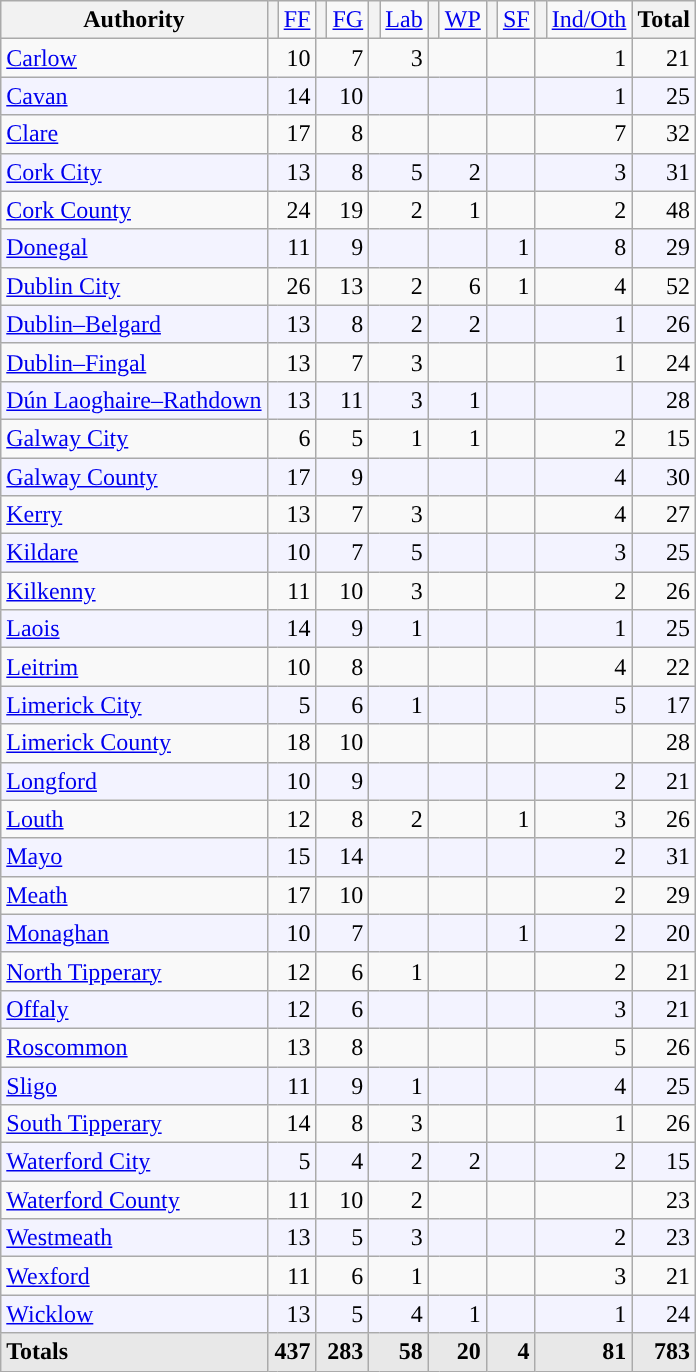<table class="wikitable" style="text-align:right; padding-left:1em">
<tr>
<th align="left">Authority</th>
<th style="background-color: "></th>
<td><a href='#'>FF</a></td>
<th style="background-color: "></th>
<td><a href='#'>FG</a></td>
<th style="background-color: "></th>
<td><a href='#'>Lab</a></td>
<th style="background-color: "></th>
<td><a href='#'>WP</a></td>
<th style="background-color: "></th>
<td><a href='#'>SF</a></td>
<th style="background-color: "></th>
<td><a href='#'>Ind/Oth</a></td>
<th align="left">Total</th>
</tr>
<tr>
<td align="left"><a href='#'>Carlow</a></td>
<td colspan="2">10</td>
<td colspan="2">7</td>
<td colspan="2">3</td>
<td colspan="2"></td>
<td colspan="2"></td>
<td colspan="2">1</td>
<td>21</td>
</tr>
<tr bgcolor="F3F3FF">
<td align="left"><a href='#'>Cavan</a></td>
<td colspan="2">14</td>
<td colspan="2">10</td>
<td colspan="2"></td>
<td colspan="2"></td>
<td colspan="2"></td>
<td colspan="2">1</td>
<td>25</td>
</tr>
<tr>
<td align="left"><a href='#'>Clare</a></td>
<td colspan="2">17</td>
<td colspan="2">8</td>
<td colspan="2"></td>
<td colspan="2"></td>
<td colspan="2"></td>
<td colspan="2">7</td>
<td>32</td>
</tr>
<tr bgcolor="F3F3FF">
<td align="left"><a href='#'>Cork City</a></td>
<td colspan="2">13</td>
<td colspan="2">8</td>
<td colspan="2">5</td>
<td colspan="2">2</td>
<td colspan="2"></td>
<td colspan="2">3</td>
<td>31</td>
</tr>
<tr>
<td align="left"><a href='#'>Cork County</a></td>
<td colspan="2">24</td>
<td colspan="2">19</td>
<td colspan="2">2</td>
<td colspan="2">1</td>
<td colspan="2"></td>
<td colspan="2">2</td>
<td>48</td>
</tr>
<tr bgcolor="F3F3FF">
<td align="left"><a href='#'>Donegal</a></td>
<td colspan="2">11</td>
<td colspan="2">9</td>
<td colspan="2"></td>
<td colspan="2"></td>
<td colspan="2">1</td>
<td colspan="2">8</td>
<td>29</td>
</tr>
<tr>
<td align="left"><a href='#'>Dublin City</a></td>
<td colspan="2">26</td>
<td colspan="2">13</td>
<td colspan="2">2</td>
<td colspan="2">6</td>
<td colspan="2">1</td>
<td colspan="2">4</td>
<td>52</td>
</tr>
<tr bgcolor="F3F3FF">
<td align="left"><a href='#'>Dublin–Belgard</a></td>
<td colspan="2">13</td>
<td colspan="2">8</td>
<td colspan="2">2</td>
<td colspan="2">2</td>
<td colspan="2"></td>
<td colspan="2">1</td>
<td>26</td>
</tr>
<tr>
<td align="left"><a href='#'>Dublin–Fingal</a></td>
<td colspan="2">13</td>
<td colspan="2">7</td>
<td colspan="2">3</td>
<td colspan="2"></td>
<td colspan="2"></td>
<td colspan="2">1</td>
<td>24</td>
</tr>
<tr bgcolor="F3F3FF">
<td align="left"><a href='#'>Dún Laoghaire–Rathdown</a></td>
<td colspan="2">13</td>
<td colspan="2">11</td>
<td colspan="2">3</td>
<td colspan="2">1</td>
<td colspan="2"></td>
<td colspan="2"></td>
<td>28</td>
</tr>
<tr>
<td align="left"><a href='#'>Galway City</a></td>
<td colspan="2">6</td>
<td colspan="2">5</td>
<td colspan="2">1</td>
<td colspan="2">1</td>
<td colspan="2"></td>
<td colspan="2">2</td>
<td>15</td>
</tr>
<tr bgcolor="F3F3FF">
<td align="left"><a href='#'>Galway County</a></td>
<td colspan="2">17</td>
<td colspan="2">9</td>
<td colspan="2"></td>
<td colspan="2"></td>
<td colspan="2"></td>
<td colspan="2">4</td>
<td>30</td>
</tr>
<tr>
<td align="left"><a href='#'>Kerry</a></td>
<td colspan="2">13</td>
<td colspan="2">7</td>
<td colspan="2">3</td>
<td colspan="2"></td>
<td colspan="2"></td>
<td colspan="2">4</td>
<td>27</td>
</tr>
<tr bgcolor="F3F3FF">
<td align="left"><a href='#'>Kildare</a></td>
<td colspan="2">10</td>
<td colspan="2">7</td>
<td colspan="2">5</td>
<td colspan="2"></td>
<td colspan="2"></td>
<td colspan="2">3</td>
<td>25</td>
</tr>
<tr>
<td align="left"><a href='#'>Kilkenny</a></td>
<td colspan="2">11</td>
<td colspan="2">10</td>
<td colspan="2">3</td>
<td colspan="2"></td>
<td colspan="2"></td>
<td colspan="2">2</td>
<td>26</td>
</tr>
<tr bgcolor="F3F3FF">
<td align="left"><a href='#'>Laois</a></td>
<td colspan="2">14</td>
<td colspan="2">9</td>
<td colspan="2">1</td>
<td colspan="2"></td>
<td colspan="2"></td>
<td colspan="2">1</td>
<td>25</td>
</tr>
<tr>
<td align="left"><a href='#'>Leitrim</a></td>
<td colspan="2">10</td>
<td colspan="2">8</td>
<td colspan="2"></td>
<td colspan="2"></td>
<td colspan="2"></td>
<td colspan="2">4</td>
<td>22</td>
</tr>
<tr bgcolor="F3F3FF">
<td align="left"><a href='#'>Limerick City</a></td>
<td colspan="2">5</td>
<td colspan="2">6</td>
<td colspan="2">1</td>
<td colspan="2"></td>
<td colspan="2"></td>
<td colspan="2">5</td>
<td>17</td>
</tr>
<tr>
<td align="left"><a href='#'>Limerick County</a></td>
<td colspan="2">18</td>
<td colspan="2">10</td>
<td colspan="2"></td>
<td colspan="2"></td>
<td colspan="2"></td>
<td colspan="2"></td>
<td>28</td>
</tr>
<tr bgcolor="F3F3FF">
<td align="left"><a href='#'>Longford</a></td>
<td colspan="2">10</td>
<td colspan="2">9</td>
<td colspan="2"></td>
<td colspan="2"></td>
<td colspan="2"></td>
<td colspan="2">2</td>
<td>21</td>
</tr>
<tr>
<td align="left"><a href='#'>Louth</a></td>
<td colspan="2">12</td>
<td colspan="2">8</td>
<td colspan="2">2</td>
<td colspan="2"></td>
<td colspan="2">1</td>
<td colspan="2">3</td>
<td>26</td>
</tr>
<tr bgcolor="F3F3FF">
<td align="left"><a href='#'>Mayo</a></td>
<td colspan="2">15</td>
<td colspan="2">14</td>
<td colspan="2"></td>
<td colspan="2"></td>
<td colspan="2"></td>
<td colspan="2">2</td>
<td>31</td>
</tr>
<tr>
<td align="left"><a href='#'>Meath</a></td>
<td colspan="2">17</td>
<td colspan="2">10</td>
<td colspan="2"></td>
<td colspan="2"></td>
<td colspan="2"></td>
<td colspan="2">2</td>
<td>29</td>
</tr>
<tr bgcolor="F3F3FF">
<td align="left"><a href='#'>Monaghan</a></td>
<td colspan="2">10</td>
<td colspan="2">7</td>
<td colspan="2"></td>
<td colspan="2"></td>
<td colspan="2">1</td>
<td colspan="2">2</td>
<td>20</td>
</tr>
<tr>
<td align="left"><a href='#'>North Tipperary</a></td>
<td colspan="2">12</td>
<td colspan="2">6</td>
<td colspan="2">1</td>
<td colspan="2"></td>
<td colspan="2"></td>
<td colspan="2">2</td>
<td>21</td>
</tr>
<tr bgcolor="F3F3FF">
<td align="left"><a href='#'>Offaly</a></td>
<td colspan="2">12</td>
<td colspan="2">6</td>
<td colspan="2"></td>
<td colspan="2"></td>
<td colspan="2"></td>
<td colspan="2">3</td>
<td>21</td>
</tr>
<tr>
<td align="left"><a href='#'>Roscommon</a></td>
<td colspan="2">13</td>
<td colspan="2">8</td>
<td colspan="2"></td>
<td colspan="2"></td>
<td colspan="2"></td>
<td colspan="2">5</td>
<td>26</td>
</tr>
<tr bgcolor="F3F3FF">
<td align="left"><a href='#'>Sligo</a></td>
<td colspan="2">11</td>
<td colspan="2">9</td>
<td colspan="2">1</td>
<td colspan="2"></td>
<td colspan="2"></td>
<td colspan="2">4</td>
<td>25</td>
</tr>
<tr>
<td align="left"><a href='#'>South Tipperary</a></td>
<td colspan="2">14</td>
<td colspan="2">8</td>
<td colspan="2">3</td>
<td colspan="2"></td>
<td colspan="2"></td>
<td colspan="2">1</td>
<td>26</td>
</tr>
<tr bgcolor="F3F3FF">
<td align="left"><a href='#'>Waterford City</a></td>
<td colspan="2">5</td>
<td colspan="2">4</td>
<td colspan="2">2</td>
<td colspan="2">2</td>
<td colspan="2"></td>
<td colspan="2">2</td>
<td>15</td>
</tr>
<tr>
<td align="left"><a href='#'>Waterford County</a></td>
<td colspan="2">11</td>
<td colspan="2">10</td>
<td colspan="2">2</td>
<td colspan="2"></td>
<td colspan="2"></td>
<td colspan="2"></td>
<td>23</td>
</tr>
<tr bgcolor="F3F3FF">
<td align="left"><a href='#'>Westmeath</a></td>
<td colspan="2">13</td>
<td colspan="2">5</td>
<td colspan="2">3</td>
<td colspan="2"></td>
<td colspan="2"></td>
<td colspan="2">2</td>
<td>23</td>
</tr>
<tr>
<td align="left"><a href='#'>Wexford</a></td>
<td colspan="2">11</td>
<td colspan="2">6</td>
<td colspan="2">1</td>
<td colspan="2"></td>
<td colspan="2"></td>
<td colspan="2">3</td>
<td>21</td>
</tr>
<tr bgcolor="F3F3FF">
<td align="left"><a href='#'>Wicklow</a></td>
<td colspan="2">13</td>
<td colspan="2">5</td>
<td colspan="2">4</td>
<td colspan="2">1</td>
<td colspan="2"></td>
<td colspan="2">1</td>
<td>24</td>
</tr>
<tr class="sortbottom" style="font-weight:bold; background:rgb(232,232,232);">
<td align=left>Totals</td>
<td colspan=2>437</td>
<td colspan=2>283</td>
<td colspan=2>58</td>
<td colspan=2>20</td>
<td colspan=2>4</td>
<td colspan=2>81</td>
<td>783</td>
</tr>
</table>
